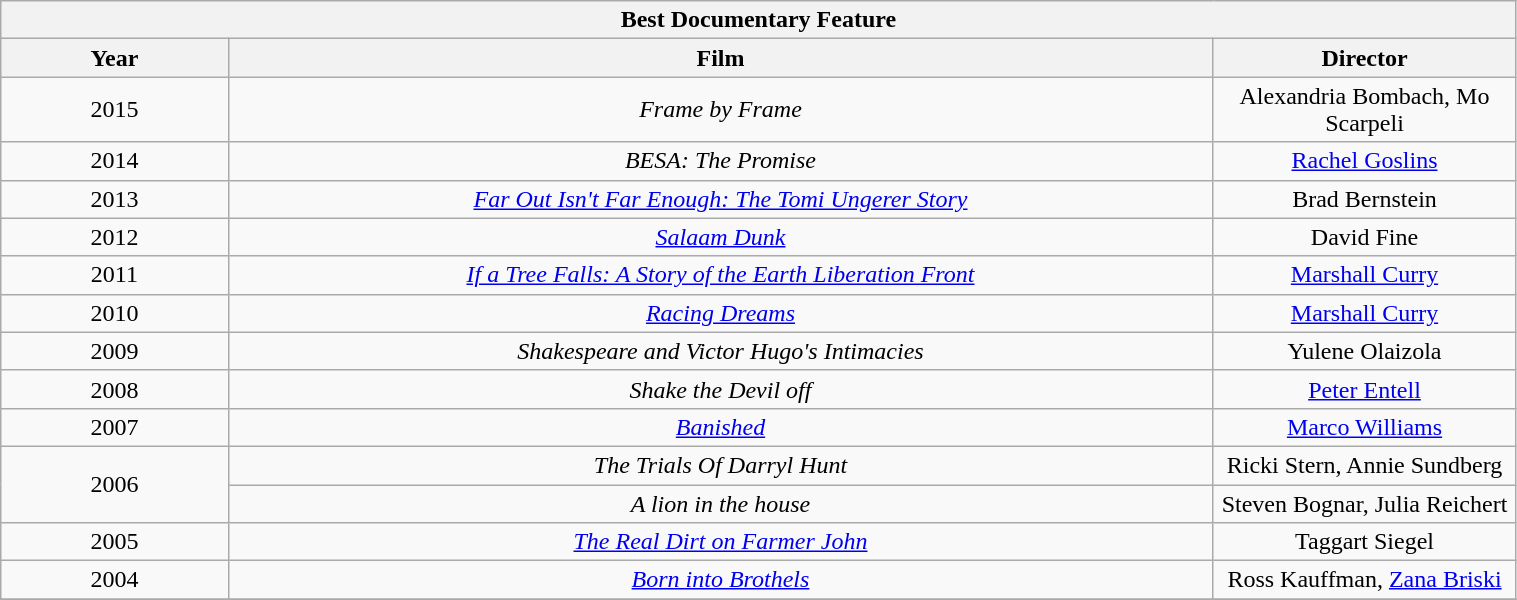<table class="wikitable" width="80%">
<tr>
<th colspan="3" align="center">Best Documentary Feature</th>
</tr>
<tr>
<th width="15%">Year</th>
<th width="65%">Film</th>
<th width="20%">Director</th>
</tr>
<tr>
<td align="center">2015</td>
<td align="center"><em>Frame by Frame</em></td>
<td align="center">Alexandria Bombach, Mo Scarpeli</td>
</tr>
<tr>
<td align="center">2014</td>
<td align="center"><em>BESA: The Promise</em></td>
<td align="center"><a href='#'>Rachel Goslins</a></td>
</tr>
<tr>
<td align="center">2013</td>
<td align="center"><em><a href='#'>Far Out Isn't Far Enough: The Tomi Ungerer Story</a></em></td>
<td align="center">Brad Bernstein</td>
</tr>
<tr>
<td align="center">2012</td>
<td align="center"><em><a href='#'>Salaam Dunk</a></em></td>
<td align="center">David Fine</td>
</tr>
<tr>
<td align="center">2011</td>
<td align="center"><em><a href='#'>If a Tree Falls: A Story of the Earth Liberation Front</a></em></td>
<td align="center"><a href='#'>Marshall Curry</a></td>
</tr>
<tr>
<td align="center">2010</td>
<td align="center"><em><a href='#'>Racing Dreams</a></em></td>
<td align="center"><a href='#'>Marshall Curry</a></td>
</tr>
<tr>
<td align="center">2009</td>
<td align="center"><em>Shakespeare and Victor Hugo's Intimacies</em></td>
<td align="center">Yulene Olaizola</td>
</tr>
<tr>
<td align="center">2008</td>
<td align="center"><em>Shake the Devil off</em></td>
<td align="center"><a href='#'>Peter Entell</a></td>
</tr>
<tr>
<td align="center">2007</td>
<td align="center"><a href='#'><em>Banished</em></a></td>
<td align="center"><a href='#'>Marco Williams</a></td>
</tr>
<tr>
<td rowspan="2" align="center">2006</td>
<td align="center"><em>The Trials Of Darryl Hunt</em></td>
<td align="center">Ricki Stern, Annie Sundberg</td>
</tr>
<tr>
<td align="center"><em>A lion in the house</em></td>
<td align="center">Steven Bognar, Julia Reichert</td>
</tr>
<tr>
<td align="center">2005</td>
<td align="center"><em><a href='#'>The Real Dirt on Farmer John</a></em></td>
<td align="center">Taggart Siegel</td>
</tr>
<tr>
<td align="center">2004</td>
<td align="center"><em><a href='#'>Born into Brothels</a></em></td>
<td align="center">Ross Kauffman, <a href='#'>Zana Briski</a></td>
</tr>
<tr>
</tr>
</table>
